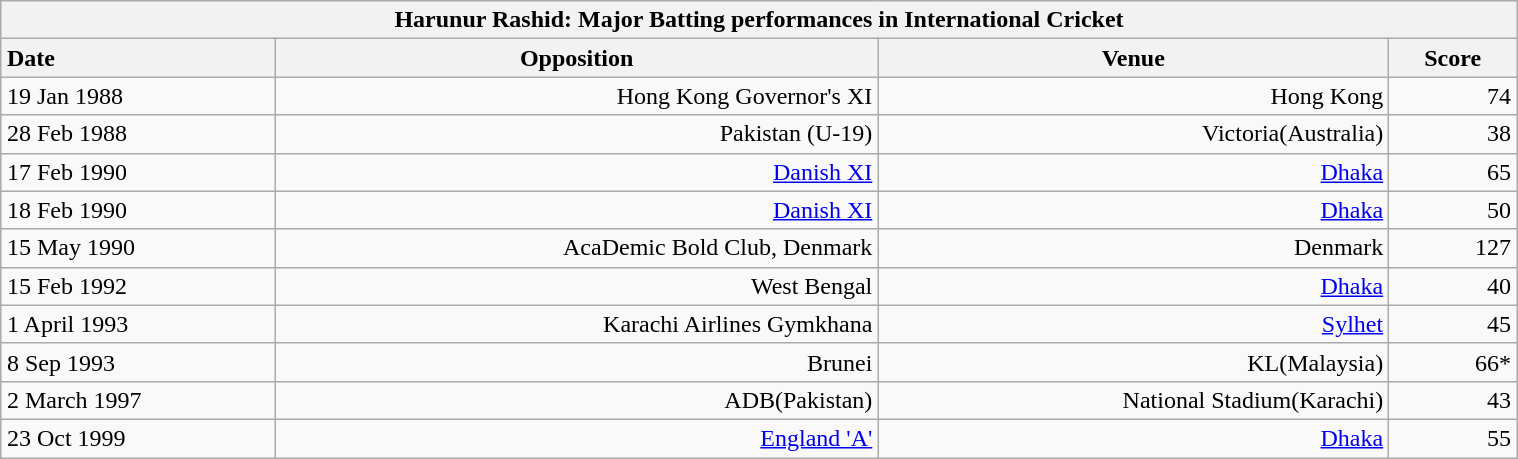<table class="wikitable" style="margin: 1em auto 1em auto" width="80%">
<tr>
<th colspan=4>Harunur Rashid: Major Batting performances in International Cricket</th>
</tr>
<tr>
<th style="text-align:left;">Date</th>
<th>Opposition</th>
<th>Venue</th>
<th>Score</th>
</tr>
<tr style="text-align:right;">
<td style="text-align:left;">19 Jan 1988</td>
<td>Hong Kong Governor's XI</td>
<td>Hong Kong</td>
<td>74</td>
</tr>
<tr style="text-align:right;">
<td style="text-align:left;">28 Feb 1988</td>
<td>Pakistan (U-19)</td>
<td>Victoria(Australia)</td>
<td>38</td>
</tr>
<tr style="text-align:right;">
<td style="text-align:left;">17 Feb 1990</td>
<td><a href='#'>Danish XI</a></td>
<td><a href='#'>Dhaka</a></td>
<td>65</td>
</tr>
<tr style="text-align:right;">
<td style="text-align:left;">18 Feb 1990</td>
<td><a href='#'>Danish XI</a></td>
<td><a href='#'>Dhaka</a></td>
<td>50</td>
</tr>
<tr style="text-align:right;">
<td style="text-align:left;">15 May 1990</td>
<td>AcaDemic Bold Club, Denmark</td>
<td>Denmark</td>
<td>127</td>
</tr>
<tr style="text-align:right;">
<td style="text-align:left;">15 Feb 1992</td>
<td>West Bengal</td>
<td><a href='#'>Dhaka</a></td>
<td>40</td>
</tr>
<tr style="text-align:right;">
<td style="text-align:left;">1 April 1993</td>
<td>Karachi Airlines Gymkhana</td>
<td><a href='#'>Sylhet</a></td>
<td>45</td>
</tr>
<tr style="text-align:right;">
<td style="text-align:left;">8 Sep 1993</td>
<td>Brunei</td>
<td>KL(Malaysia)</td>
<td>66*</td>
</tr>
<tr style="text-align:right;">
<td style="text-align:left;">2 March 1997</td>
<td>ADB(Pakistan)</td>
<td>National Stadium(Karachi)</td>
<td>43</td>
</tr>
<tr style="text-align:right;">
<td style="text-align:left;">23 Oct 1999</td>
<td><a href='#'>England 'A'</a></td>
<td><a href='#'>Dhaka</a></td>
<td>55</td>
</tr>
</table>
